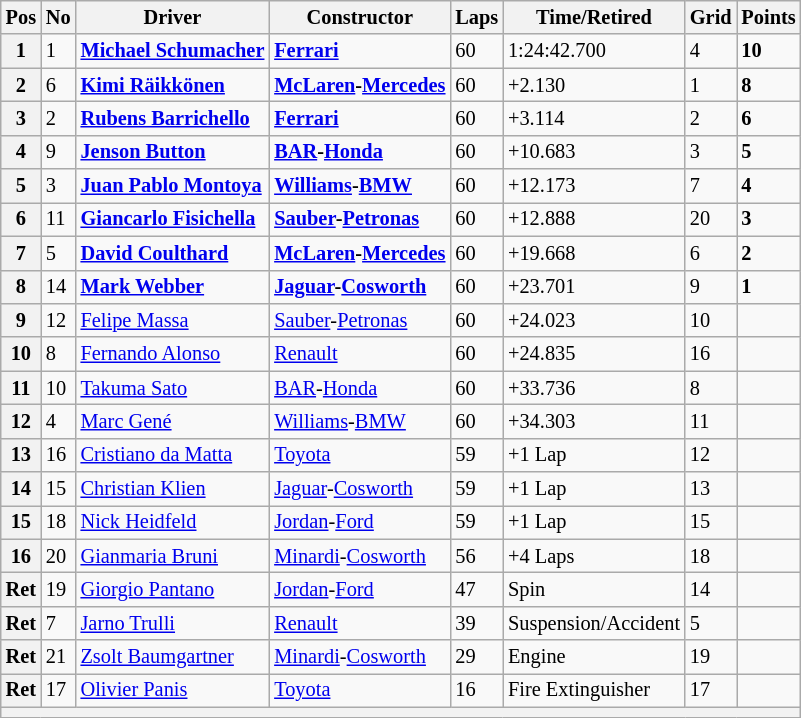<table class="wikitable" style="font-size: 85%;">
<tr>
<th>Pos</th>
<th>No</th>
<th>Driver</th>
<th>Constructor</th>
<th>Laps</th>
<th>Time/Retired</th>
<th>Grid</th>
<th>Points</th>
</tr>
<tr>
<th>1</th>
<td>1</td>
<td> <strong><a href='#'>Michael Schumacher</a></strong></td>
<td><strong><a href='#'>Ferrari</a></strong></td>
<td>60</td>
<td>1:24:42.700</td>
<td>4</td>
<td><strong>10</strong></td>
</tr>
<tr>
<th>2</th>
<td>6</td>
<td> <strong><a href='#'>Kimi Räikkönen</a></strong></td>
<td><strong><a href='#'>McLaren</a>-<a href='#'>Mercedes</a></strong></td>
<td>60</td>
<td>+2.130</td>
<td>1</td>
<td><strong>8</strong></td>
</tr>
<tr>
<th>3</th>
<td>2</td>
<td> <strong><a href='#'>Rubens Barrichello</a></strong></td>
<td><strong><a href='#'>Ferrari</a></strong></td>
<td>60</td>
<td>+3.114</td>
<td>2</td>
<td><strong>6</strong></td>
</tr>
<tr>
<th>4</th>
<td>9</td>
<td> <strong><a href='#'>Jenson Button</a></strong></td>
<td><strong><a href='#'>BAR</a>-<a href='#'>Honda</a></strong></td>
<td>60</td>
<td>+10.683</td>
<td>3</td>
<td><strong>5</strong></td>
</tr>
<tr>
<th>5</th>
<td>3</td>
<td> <strong><a href='#'>Juan Pablo Montoya</a></strong></td>
<td><strong><a href='#'>Williams</a>-<a href='#'>BMW</a></strong></td>
<td>60</td>
<td>+12.173</td>
<td>7</td>
<td><strong>4</strong></td>
</tr>
<tr>
<th>6</th>
<td>11</td>
<td> <strong><a href='#'>Giancarlo Fisichella</a></strong></td>
<td><strong><a href='#'>Sauber</a>-<a href='#'>Petronas</a></strong></td>
<td>60</td>
<td>+12.888</td>
<td>20</td>
<td><strong>3</strong></td>
</tr>
<tr>
<th>7</th>
<td>5</td>
<td> <strong><a href='#'>David Coulthard</a></strong></td>
<td><strong><a href='#'>McLaren</a>-<a href='#'>Mercedes</a></strong></td>
<td>60</td>
<td>+19.668</td>
<td>6</td>
<td><strong>2</strong></td>
</tr>
<tr>
<th>8</th>
<td>14</td>
<td> <strong><a href='#'>Mark Webber</a></strong></td>
<td><strong><a href='#'>Jaguar</a>-<a href='#'>Cosworth</a></strong></td>
<td>60</td>
<td>+23.701</td>
<td>9</td>
<td><strong>1</strong></td>
</tr>
<tr>
<th>9</th>
<td>12</td>
<td> <a href='#'>Felipe Massa</a></td>
<td><a href='#'>Sauber</a>-<a href='#'>Petronas</a></td>
<td>60</td>
<td>+24.023</td>
<td>10</td>
<td> </td>
</tr>
<tr>
<th>10</th>
<td>8</td>
<td> <a href='#'>Fernando Alonso</a></td>
<td><a href='#'>Renault</a></td>
<td>60</td>
<td>+24.835</td>
<td>16</td>
<td> </td>
</tr>
<tr>
<th>11</th>
<td>10</td>
<td> <a href='#'>Takuma Sato</a></td>
<td><a href='#'>BAR</a>-<a href='#'>Honda</a></td>
<td>60</td>
<td>+33.736</td>
<td>8</td>
<td> </td>
</tr>
<tr>
<th>12</th>
<td>4</td>
<td> <a href='#'>Marc Gené</a></td>
<td><a href='#'>Williams</a>-<a href='#'>BMW</a></td>
<td>60</td>
<td>+34.303</td>
<td>11</td>
<td> </td>
</tr>
<tr>
<th>13</th>
<td>16</td>
<td> <a href='#'>Cristiano da Matta</a></td>
<td><a href='#'>Toyota</a></td>
<td>59</td>
<td>+1 Lap</td>
<td>12</td>
<td> </td>
</tr>
<tr>
<th>14</th>
<td>15</td>
<td> <a href='#'>Christian Klien</a></td>
<td><a href='#'>Jaguar</a>-<a href='#'>Cosworth</a></td>
<td>59</td>
<td>+1 Lap</td>
<td>13</td>
<td> </td>
</tr>
<tr>
<th>15</th>
<td>18</td>
<td> <a href='#'>Nick Heidfeld</a></td>
<td><a href='#'>Jordan</a>-<a href='#'>Ford</a></td>
<td>59</td>
<td>+1 Lap</td>
<td>15</td>
<td> </td>
</tr>
<tr>
<th>16</th>
<td>20</td>
<td> <a href='#'>Gianmaria Bruni</a></td>
<td><a href='#'>Minardi</a>-<a href='#'>Cosworth</a></td>
<td>56</td>
<td>+4 Laps</td>
<td>18</td>
<td> </td>
</tr>
<tr>
<th>Ret</th>
<td>19</td>
<td> <a href='#'>Giorgio Pantano</a></td>
<td><a href='#'>Jordan</a>-<a href='#'>Ford</a></td>
<td>47</td>
<td>Spin</td>
<td>14</td>
<td> </td>
</tr>
<tr>
<th>Ret</th>
<td>7</td>
<td> <a href='#'>Jarno Trulli</a></td>
<td><a href='#'>Renault</a></td>
<td>39</td>
<td>Suspension/Accident</td>
<td>5</td>
<td> </td>
</tr>
<tr>
<th>Ret</th>
<td>21</td>
<td> <a href='#'>Zsolt Baumgartner</a></td>
<td><a href='#'>Minardi</a>-<a href='#'>Cosworth</a></td>
<td>29</td>
<td>Engine</td>
<td>19</td>
<td> </td>
</tr>
<tr>
<th>Ret</th>
<td>17</td>
<td> <a href='#'>Olivier Panis</a></td>
<td><a href='#'>Toyota</a></td>
<td>16</td>
<td>Fire Extinguisher</td>
<td>17</td>
<td> </td>
</tr>
<tr>
<th colspan="8"></th>
</tr>
</table>
